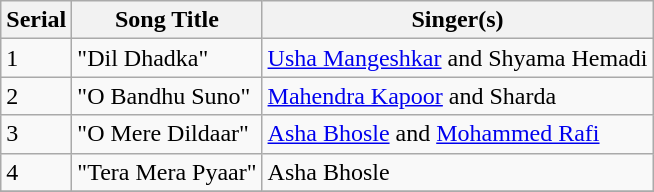<table class="wikitable">
<tr>
<th>Serial</th>
<th>Song Title</th>
<th>Singer(s)</th>
</tr>
<tr>
<td>1</td>
<td>"Dil Dhadka"</td>
<td><a href='#'>Usha Mangeshkar</a> and Shyama Hemadi</td>
</tr>
<tr>
<td>2</td>
<td>"O Bandhu Suno"</td>
<td><a href='#'>Mahendra Kapoor</a> and Sharda</td>
</tr>
<tr>
<td>3</td>
<td>"O Mere Dildaar"</td>
<td><a href='#'>Asha Bhosle</a> and <a href='#'>Mohammed Rafi</a></td>
</tr>
<tr>
<td>4</td>
<td>"Tera Mera Pyaar"</td>
<td>Asha Bhosle</td>
</tr>
<tr>
</tr>
</table>
